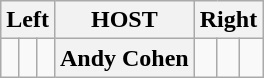<table class="wikitable" style="text-align:center">
<tr>
<th colspan="3">Left</th>
<th>HOST</th>
<th colspan="3">Right</th>
</tr>
<tr>
<td></td>
<td></td>
<td></td>
<th>Andy Cohen</th>
<td></td>
<td></td>
<td></td>
</tr>
</table>
